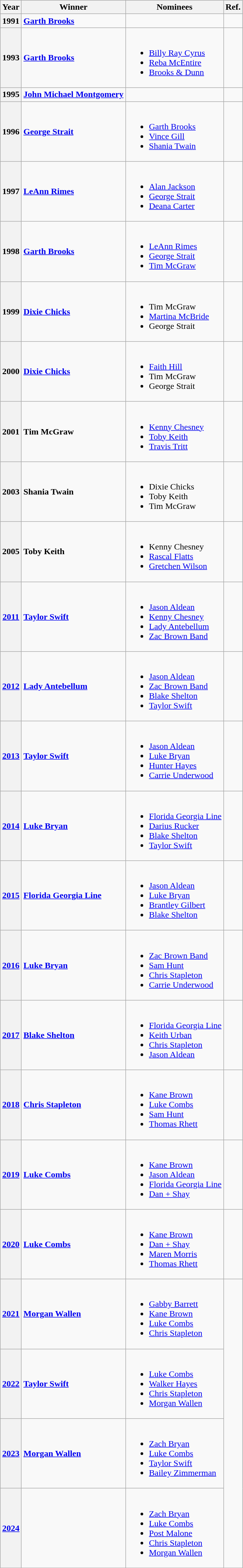<table class="wikitable sortable">
<tr>
<th>Year</th>
<th>Winner</th>
<th>Nominees</th>
<th>Ref.</th>
</tr>
<tr>
<th scope="row">1991</th>
<td> <strong><a href='#'>Garth Brooks</a></strong></td>
<td></td>
<td></td>
</tr>
<tr>
<th scope="row">1993</th>
<td> <strong><a href='#'>Garth Brooks</a></strong></td>
<td><br><ul><li><a href='#'>Billy Ray Cyrus</a></li><li><a href='#'>Reba McEntire</a></li><li><a href='#'>Brooks & Dunn</a></li></ul></td>
<td></td>
</tr>
<tr>
<th scope="row">1995</th>
<td> <strong><a href='#'>John Michael Montgomery</a></strong></td>
<td></td>
<td></td>
</tr>
<tr>
<th scope="row">1996</th>
<td> <strong><a href='#'>George Strait</a></strong></td>
<td><br><ul><li><a href='#'>Garth Brooks</a></li><li><a href='#'>Vince Gill</a></li><li><a href='#'>Shania Twain</a></li></ul></td>
<td></td>
</tr>
<tr>
<th scope="row">1997</th>
<td> <strong><a href='#'>LeAnn Rimes</a></strong></td>
<td><br><ul><li><a href='#'>Alan Jackson</a></li><li><a href='#'>George Strait</a></li><li><a href='#'>Deana Carter</a></li></ul></td>
<td></td>
</tr>
<tr>
<th scope="row">1998</th>
<td> <strong><a href='#'>Garth Brooks</a></strong></td>
<td><br><ul><li><a href='#'>LeAnn Rimes</a></li><li><a href='#'>George Strait</a></li><li><a href='#'>Tim McGraw</a></li></ul></td>
<td></td>
</tr>
<tr>
<th scope="row">1999</th>
<td> <strong><a href='#'>Dixie Chicks</a></strong></td>
<td><br><ul><li>Tim McGraw</li><li><a href='#'>Martina McBride</a></li><li>George Strait</li></ul></td>
<td></td>
</tr>
<tr>
<th scope="row">2000</th>
<td> <strong><a href='#'>Dixie Chicks</a></strong></td>
<td><br><ul><li><a href='#'>Faith Hill</a></li><li>Tim McGraw</li><li>George Strait</li></ul></td>
<td></td>
</tr>
<tr>
<th scope="row">2001</th>
<td> <strong>Tim McGraw</strong></td>
<td><br><ul><li><a href='#'>Kenny Chesney</a></li><li><a href='#'>Toby Keith</a></li><li><a href='#'>Travis Tritt</a></li></ul></td>
<td></td>
</tr>
<tr>
<th scope="row">2003</th>
<td> <strong>Shania Twain</strong></td>
<td><br><ul><li>Dixie Chicks</li><li>Toby Keith</li><li>Tim McGraw</li></ul></td>
<td></td>
</tr>
<tr>
<th scope="row">2005</th>
<td> <strong>Toby Keith</strong></td>
<td><br><ul><li>Kenny Chesney</li><li><a href='#'>Rascal Flatts</a></li><li><a href='#'>Gretchen Wilson</a></li></ul></td>
<td></td>
</tr>
<tr>
<th scope="row"><a href='#'>2011</a></th>
<td> <strong><a href='#'>Taylor Swift</a></strong></td>
<td><br><ul><li><a href='#'>Jason Aldean</a></li><li><a href='#'>Kenny Chesney</a></li><li><a href='#'>Lady Antebellum</a></li><li><a href='#'>Zac Brown Band</a></li></ul></td>
<td></td>
</tr>
<tr>
<th scope="row"><a href='#'>2012</a></th>
<td> <strong><a href='#'>Lady Antebellum</a></strong></td>
<td><br><ul><li><a href='#'>Jason Aldean</a></li><li><a href='#'>Zac Brown Band</a></li><li><a href='#'>Blake Shelton</a></li><li><a href='#'>Taylor Swift</a></li></ul></td>
<td></td>
</tr>
<tr>
<th scope="row"><a href='#'>2013</a></th>
<td> <strong><a href='#'>Taylor Swift</a></strong></td>
<td><br><ul><li><a href='#'>Jason Aldean</a></li><li><a href='#'>Luke Bryan</a></li><li><a href='#'>Hunter Hayes</a></li><li><a href='#'>Carrie Underwood</a></li></ul></td>
<td></td>
</tr>
<tr>
<th scope="row"><a href='#'>2014</a></th>
<td> <strong><a href='#'>Luke Bryan</a></strong></td>
<td><br><ul><li><a href='#'>Florida Georgia Line</a></li><li><a href='#'>Darius Rucker</a></li><li><a href='#'>Blake Shelton</a></li><li><a href='#'>Taylor Swift</a></li></ul></td>
<td></td>
</tr>
<tr>
<th scope="row"><a href='#'>2015</a></th>
<td> <strong><a href='#'>Florida Georgia Line</a></strong></td>
<td><br><ul><li><a href='#'>Jason Aldean</a></li><li><a href='#'>Luke Bryan</a></li><li><a href='#'>Brantley Gilbert</a></li><li><a href='#'>Blake Shelton</a></li></ul></td>
<td></td>
</tr>
<tr>
<th scope="row"><a href='#'>2016</a></th>
<td> <strong><a href='#'>Luke Bryan</a></strong></td>
<td><br><ul><li><a href='#'>Zac Brown Band</a></li><li><a href='#'>Sam Hunt</a></li><li><a href='#'>Chris Stapleton</a></li><li><a href='#'>Carrie Underwood</a></li></ul></td>
<td></td>
</tr>
<tr>
<th scope="row"><a href='#'>2017</a></th>
<td> <strong><a href='#'>Blake Shelton</a></strong></td>
<td><br><ul><li><a href='#'>Florida Georgia Line</a></li><li><a href='#'>Keith Urban</a></li><li><a href='#'>Chris Stapleton</a></li><li><a href='#'>Jason Aldean</a></li></ul></td>
<td></td>
</tr>
<tr>
<th scope="row"><a href='#'>2018</a></th>
<td> <strong><a href='#'>Chris Stapleton</a></strong></td>
<td><br><ul><li><a href='#'>Kane Brown</a></li><li><a href='#'>Luke Combs</a></li><li><a href='#'>Sam Hunt</a></li><li><a href='#'>Thomas Rhett</a></li></ul></td>
<td></td>
</tr>
<tr>
<th scope="row"><a href='#'>2019</a></th>
<td> <strong><a href='#'>Luke Combs</a></strong></td>
<td><br><ul><li><a href='#'>Kane Brown</a></li><li><a href='#'>Jason Aldean</a></li><li><a href='#'>Florida Georgia Line</a></li><li><a href='#'>Dan + Shay</a></li></ul></td>
<td></td>
</tr>
<tr>
<th scope="row"><a href='#'>2020</a></th>
<td> <strong><a href='#'>Luke Combs</a></strong></td>
<td><br><ul><li><a href='#'>Kane Brown</a></li><li><a href='#'>Dan + Shay</a></li><li><a href='#'>Maren Morris</a></li><li><a href='#'>Thomas Rhett</a></li></ul></td>
<td></td>
</tr>
<tr>
<th scope="row"><a href='#'>2021</a></th>
<td> <strong><a href='#'>Morgan Wallen</a></strong></td>
<td><br><ul><li><a href='#'>Gabby Barrett</a></li><li><a href='#'>Kane Brown</a></li><li><a href='#'>Luke Combs</a></li><li><a href='#'>Chris Stapleton</a></li></ul></td>
</tr>
<tr>
<th scope="row"><a href='#'>2022</a></th>
<td> <strong><a href='#'>Taylor Swift</a></strong></td>
<td><br><ul><li><a href='#'>Luke Combs</a></li><li><a href='#'>Walker Hayes</a></li><li><a href='#'>Chris Stapleton</a></li><li><a href='#'>Morgan Wallen</a></li></ul></td>
</tr>
<tr>
<th scope="row"><a href='#'>2023</a></th>
<td> <strong><a href='#'>Morgan Wallen</a></strong></td>
<td><br><ul><li><a href='#'>Zach Bryan</a></li><li><a href='#'>Luke Combs</a></li><li><a href='#'>Taylor Swift</a></li><li><a href='#'>Bailey Zimmerman</a></li></ul></td>
</tr>
<tr>
<th scope="row"><a href='#'>2024</a></th>
<td> <strong> </strong></td>
<td><br><ul><li><a href='#'>Zach Bryan</a></li><li><a href='#'>Luke Combs</a></li><li><a href='#'>Post Malone</a></li><li><a href='#'>Chris Stapleton</a></li><li><a href='#'>Morgan Wallen</a></li></ul></td>
</tr>
</table>
